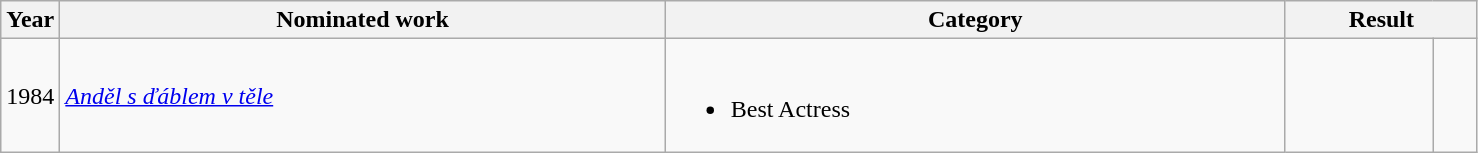<table class=wikitable>
<tr>
<th width=4%>Year</th>
<th width=41%>Nominated work</th>
<th width=42%>Category</th>
<th width=13% colspan=2>Result</th>
</tr>
<tr>
<td>1984</td>
<td><em><a href='#'>Anděl s ďáblem v těle</a></em></td>
<td><br><ul><li>Best Actress</li></ul></td>
<td></td>
<td width=3% align=center></td>
</tr>
</table>
